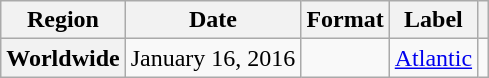<table class="wikitable plainrowheaders">
<tr>
<th scope="col">Region</th>
<th scope="col">Date</th>
<th scope="col">Format</th>
<th scope="col">Label</th>
<th scope="col"></th>
</tr>
<tr>
<th scope="row">Worldwide</th>
<td>January 16, 2016</td>
<td></td>
<td><a href='#'>Atlantic</a></td>
<td></td>
</tr>
</table>
